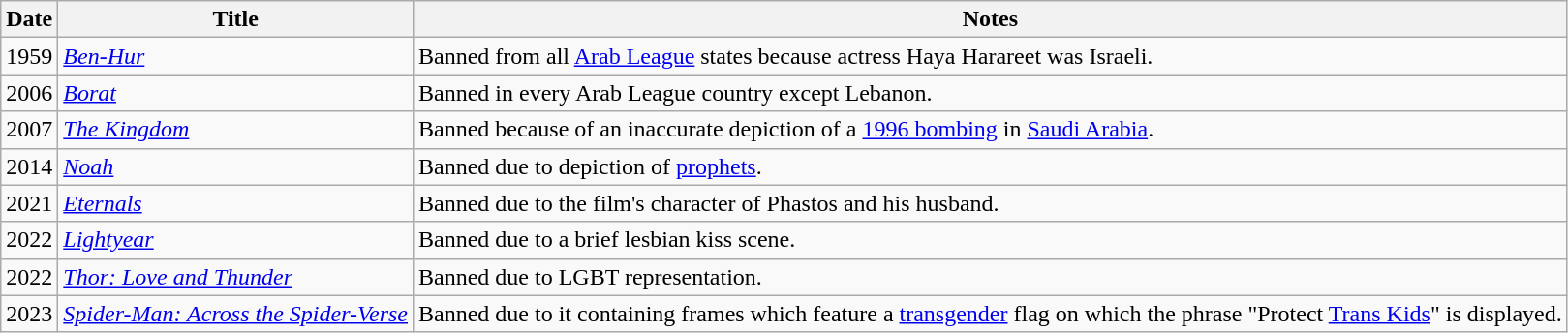<table class="wikitable sortable">
<tr>
<th>Date</th>
<th>Title</th>
<th>Notes</th>
</tr>
<tr>
<td>1959</td>
<td><em><a href='#'>Ben-Hur</a></em></td>
<td>Banned from all <a href='#'>Arab League</a> states because actress Haya Harareet was Israeli.</td>
</tr>
<tr>
<td>2006</td>
<td><em><a href='#'>Borat</a></em></td>
<td>Banned in every Arab League country except Lebanon.</td>
</tr>
<tr>
<td>2007</td>
<td><em><a href='#'>The Kingdom</a></em></td>
<td>Banned because of an inaccurate depiction of a <a href='#'>1996 bombing</a> in <a href='#'>Saudi Arabia</a>.</td>
</tr>
<tr>
<td>2014</td>
<td><em><a href='#'>Noah</a></em></td>
<td>Banned due to depiction of <a href='#'>prophets</a>.</td>
</tr>
<tr>
<td>2021</td>
<td><em><a href='#'>Eternals</a></em></td>
<td>Banned due to the film's character of Phastos and his husband.</td>
</tr>
<tr>
<td>2022</td>
<td><em><a href='#'>Lightyear</a></em></td>
<td>Banned due to a brief lesbian kiss scene.</td>
</tr>
<tr>
<td>2022</td>
<td><em><a href='#'>Thor: Love and Thunder</a></em></td>
<td>Banned due to LGBT representation.</td>
</tr>
<tr>
<td>2023</td>
<td><em><a href='#'>Spider-Man: Across the Spider-Verse</a></em></td>
<td>Banned due to it containing frames which feature a <a href='#'>transgender</a> flag on which the phrase "Protect <a href='#'>Trans Kids</a>" is displayed.</td>
</tr>
</table>
